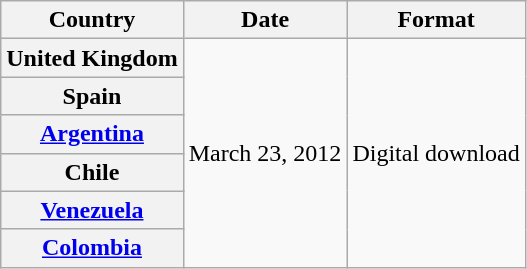<table class="wikitable plainrowheaders">
<tr>
<th scope="col">Country</th>
<th scope="col">Date</th>
<th scope="col">Format</th>
</tr>
<tr>
<th scope="row">United Kingdom</th>
<td rowspan="6">March 23, 2012</td>
<td rowspan="6">Digital download</td>
</tr>
<tr>
<th scope="row">Spain</th>
</tr>
<tr>
<th scope="row"><a href='#'>Argentina</a></th>
</tr>
<tr>
<th scope="row">Chile</th>
</tr>
<tr>
<th scope="row"><a href='#'>Venezuela</a></th>
</tr>
<tr>
<th scope="row"><a href='#'>Colombia</a></th>
</tr>
</table>
